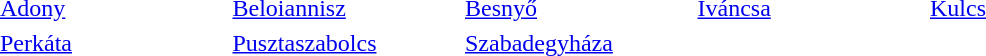<table cellspacing="3">
<tr>
<td width=150><a href='#'>Adony</a></td>
<td width=150><a href='#'>Beloiannisz</a></td>
<td width=150><a href='#'>Besnyő</a></td>
<td width=150><a href='#'>Iváncsa</a></td>
<td width=150><a href='#'>Kulcs</a></td>
</tr>
<tr>
<td width=150><a href='#'>Perkáta</a></td>
<td width=150><a href='#'>Pusztaszabolcs</a></td>
<td width=150><a href='#'>Szabadegyháza</a></td>
</tr>
</table>
